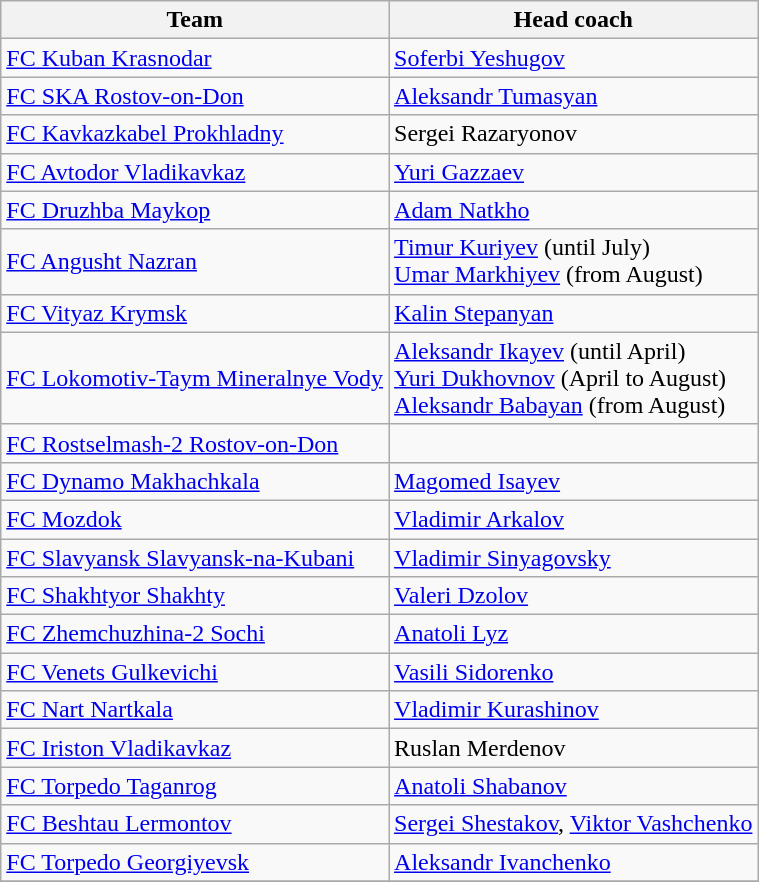<table class="wikitable">
<tr>
<th>Team</th>
<th>Head coach</th>
</tr>
<tr>
<td><a href='#'>FC Kuban Krasnodar</a></td>
<td><a href='#'>Soferbi Yeshugov</a></td>
</tr>
<tr>
<td><a href='#'>FC SKA Rostov-on-Don</a></td>
<td><a href='#'>Aleksandr Tumasyan</a></td>
</tr>
<tr>
<td><a href='#'>FC Kavkazkabel Prokhladny</a></td>
<td>Sergei Razaryonov</td>
</tr>
<tr>
<td><a href='#'>FC Avtodor Vladikavkaz</a></td>
<td><a href='#'>Yuri Gazzaev</a></td>
</tr>
<tr>
<td><a href='#'>FC Druzhba Maykop</a></td>
<td><a href='#'>Adam Natkho</a></td>
</tr>
<tr>
<td><a href='#'>FC Angusht Nazran</a></td>
<td><a href='#'>Timur Kuriyev</a> (until July)<br><a href='#'>Umar Markhiyev</a> (from August)</td>
</tr>
<tr>
<td><a href='#'>FC Vityaz Krymsk</a></td>
<td><a href='#'>Kalin Stepanyan</a></td>
</tr>
<tr>
<td><a href='#'>FC Lokomotiv-Taym Mineralnye Vody</a></td>
<td><a href='#'>Aleksandr Ikayev</a> (until April)<br><a href='#'>Yuri Dukhovnov</a> (April to August)<br><a href='#'>Aleksandr Babayan</a> (from August)</td>
</tr>
<tr>
<td><a href='#'>FC Rostselmash-2 Rostov-on-Don</a></td>
<td></td>
</tr>
<tr>
<td><a href='#'>FC Dynamo Makhachkala</a></td>
<td><a href='#'>Magomed Isayev</a></td>
</tr>
<tr>
<td><a href='#'>FC Mozdok</a></td>
<td><a href='#'>Vladimir Arkalov</a></td>
</tr>
<tr>
<td><a href='#'>FC Slavyansk Slavyansk-na-Kubani</a></td>
<td><a href='#'>Vladimir Sinyagovsky</a></td>
</tr>
<tr>
<td><a href='#'>FC Shakhtyor Shakhty</a></td>
<td><a href='#'>Valeri Dzolov</a></td>
</tr>
<tr>
<td><a href='#'>FC Zhemchuzhina-2 Sochi</a></td>
<td><a href='#'>Anatoli Lyz</a></td>
</tr>
<tr>
<td><a href='#'>FC Venets Gulkevichi</a></td>
<td><a href='#'>Vasili Sidorenko</a></td>
</tr>
<tr>
<td><a href='#'>FC Nart Nartkala</a></td>
<td><a href='#'>Vladimir Kurashinov</a></td>
</tr>
<tr>
<td><a href='#'>FC Iriston Vladikavkaz</a></td>
<td>Ruslan Merdenov</td>
</tr>
<tr>
<td><a href='#'>FC Torpedo Taganrog</a></td>
<td><a href='#'>Anatoli Shabanov</a></td>
</tr>
<tr>
<td><a href='#'>FC Beshtau Lermontov</a></td>
<td><a href='#'>Sergei Shestakov</a>, <a href='#'>Viktor Vashchenko</a></td>
</tr>
<tr>
<td><a href='#'>FC Torpedo Georgiyevsk</a></td>
<td><a href='#'>Aleksandr Ivanchenko</a></td>
</tr>
<tr>
</tr>
</table>
